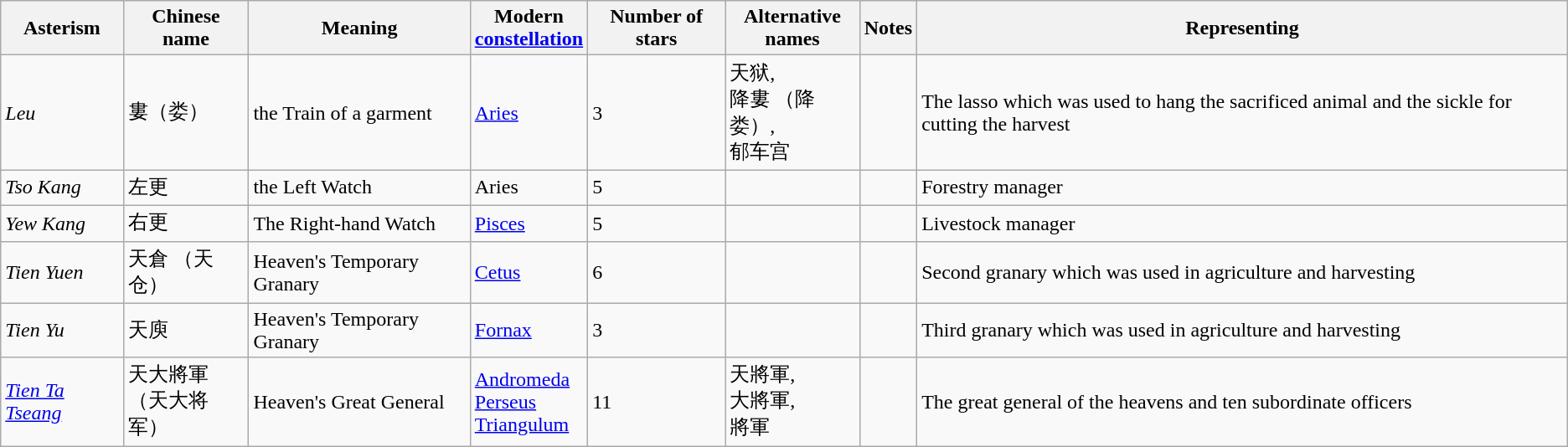<table class="wikitable">
<tr>
<th>Asterism</th>
<th>Chinese<br>name</th>
<th>Meaning</th>
<th>Modern<br><a href='#'>constellation</a></th>
<th>Number of stars</th>
<th>Alternative<br>names</th>
<th>Notes</th>
<th>Representing</th>
</tr>
<tr>
<td><em>Leu</em></td>
<td>婁（娄）</td>
<td>the Train of a garment</td>
<td><a href='#'>Aries</a></td>
<td>3</td>
<td>天狱, <br>降婁 （降娄）, <br>郁车宫</td>
<td></td>
<td>The lasso which was used to hang the sacrificed animal and the sickle for cutting the harvest</td>
</tr>
<tr>
<td><em>Tso Kang</em></td>
<td>左更</td>
<td>the Left Watch</td>
<td>Aries</td>
<td>5</td>
<td>　</td>
<td></td>
<td>Forestry manager</td>
</tr>
<tr>
<td><em>Yew Kang</em></td>
<td>右更</td>
<td>The Right-hand Watch</td>
<td><a href='#'>Pisces</a></td>
<td>5</td>
<td>　</td>
<td></td>
<td>Livestock manager</td>
</tr>
<tr>
<td><em>Tien Yuen</em></td>
<td>天倉 （天仓）</td>
<td>Heaven's Temporary Granary</td>
<td><a href='#'>Cetus</a></td>
<td>6</td>
<td>　</td>
<td></td>
<td>Second granary which was used in agriculture and harvesting</td>
</tr>
<tr>
<td><em>Tien Yu</em></td>
<td>天庾</td>
<td>Heaven's Temporary Granary</td>
<td><a href='#'>Fornax</a></td>
<td>3</td>
<td>　</td>
<td></td>
<td>Third granary which was used in agriculture and harvesting</td>
</tr>
<tr>
<td><em><a href='#'>Tien Ta Tseang</a></em></td>
<td>天大將軍<br>（天大将军）</td>
<td>Heaven's Great General</td>
<td><a href='#'>Andromeda</a><br><a href='#'>Perseus</a><br><a href='#'>Triangulum</a></td>
<td>11</td>
<td>天將軍, <br>大將軍, <br>將軍</td>
<td></td>
<td>The great general of the heavens and ten subordinate officers</td>
</tr>
</table>
